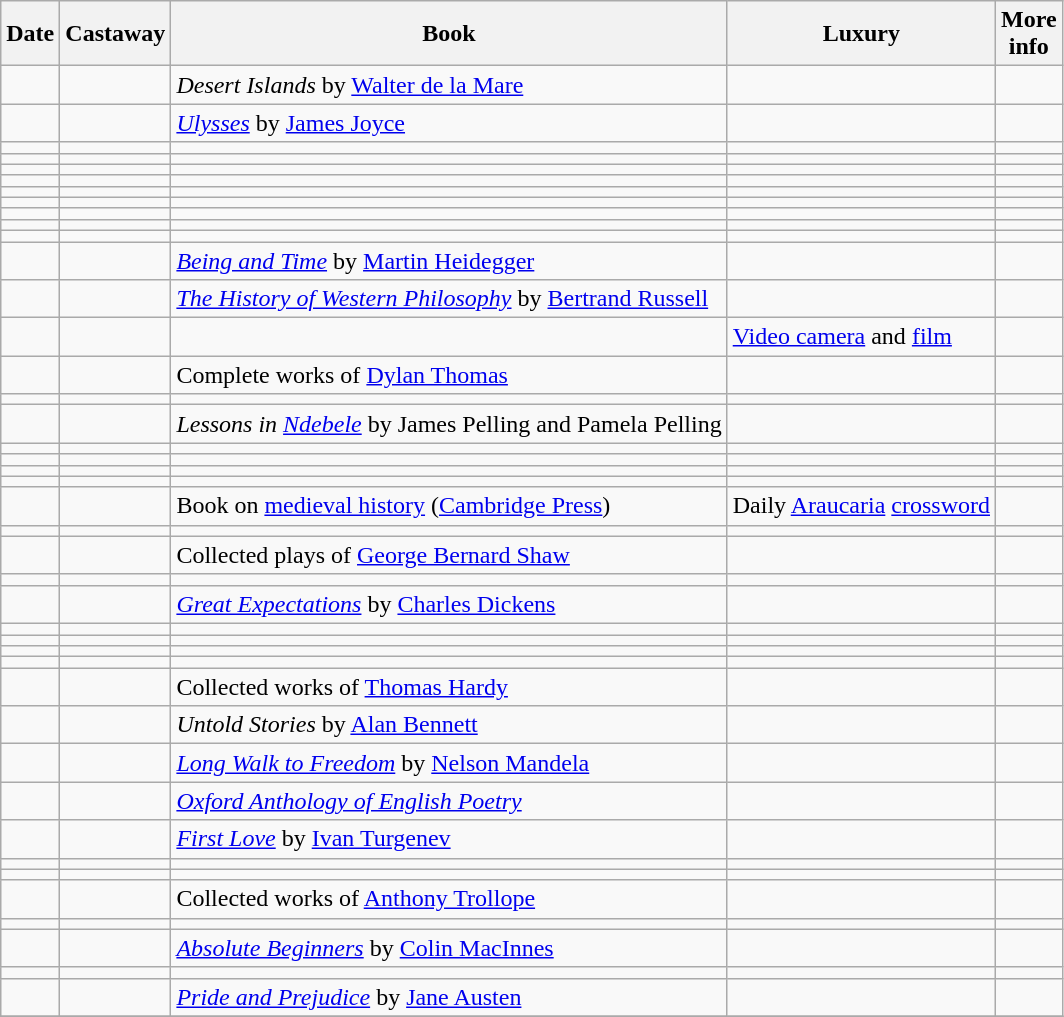<table class="wikitable sortable">
<tr>
<th>Date</th>
<th>Castaway</th>
<th>Book</th>
<th>Luxury</th>
<th class="unsortable">More<br>info</th>
</tr>
<tr>
<td></td>
<td></td>
<td><em>Desert Islands</em> by <a href='#'>Walter de la Mare</a></td>
<td></td>
<td></td>
</tr>
<tr>
<td></td>
<td></td>
<td><em><a href='#'>Ulysses</a></em> by <a href='#'>James Joyce</a></td>
<td></td>
<td></td>
</tr>
<tr>
<td></td>
<td></td>
<td></td>
<td></td>
<td></td>
</tr>
<tr>
<td></td>
<td></td>
<td></td>
<td></td>
<td></td>
</tr>
<tr>
<td></td>
<td></td>
<td></td>
<td></td>
<td></td>
</tr>
<tr>
<td></td>
<td></td>
<td></td>
<td></td>
<td></td>
</tr>
<tr>
<td></td>
<td></td>
<td></td>
<td></td>
<td></td>
</tr>
<tr>
<td></td>
<td></td>
<td></td>
<td></td>
<td></td>
</tr>
<tr>
<td></td>
<td></td>
<td></td>
<td></td>
<td></td>
</tr>
<tr>
<td></td>
<td></td>
<td></td>
<td></td>
<td></td>
</tr>
<tr>
<td></td>
<td></td>
<td></td>
<td></td>
<td></td>
</tr>
<tr>
<td></td>
<td></td>
<td><em><a href='#'>Being and Time</a></em> by <a href='#'>Martin Heidegger</a></td>
<td></td>
<td></td>
</tr>
<tr>
<td></td>
<td></td>
<td><em><a href='#'>The History of Western Philosophy</a></em> by <a href='#'>Bertrand Russell</a></td>
<td></td>
<td></td>
</tr>
<tr>
<td></td>
<td></td>
<td></td>
<td><a href='#'>Video camera</a> and <a href='#'>film</a></td>
<td></td>
</tr>
<tr>
<td></td>
<td></td>
<td>Complete works of <a href='#'>Dylan Thomas</a></td>
<td></td>
<td></td>
</tr>
<tr>
<td></td>
<td></td>
<td></td>
<td></td>
<td></td>
</tr>
<tr>
<td></td>
<td></td>
<td><em>Lessons in <a href='#'>Ndebele</a></em> by James Pelling and Pamela Pelling</td>
<td></td>
<td></td>
</tr>
<tr>
<td></td>
<td></td>
<td></td>
<td></td>
<td></td>
</tr>
<tr>
<td></td>
<td></td>
<td></td>
<td></td>
<td></td>
</tr>
<tr>
<td></td>
<td></td>
<td></td>
<td></td>
<td></td>
</tr>
<tr>
<td></td>
<td></td>
<td></td>
<td></td>
<td></td>
</tr>
<tr>
<td></td>
<td></td>
<td>Book on <a href='#'>medieval history</a> (<a href='#'>Cambridge Press</a>)</td>
<td>Daily <a href='#'>Araucaria</a> <a href='#'>crossword</a></td>
<td></td>
</tr>
<tr>
<td></td>
<td></td>
<td></td>
<td></td>
<td></td>
</tr>
<tr>
<td></td>
<td></td>
<td>Collected plays of <a href='#'>George Bernard Shaw</a></td>
<td></td>
<td></td>
</tr>
<tr>
<td></td>
<td></td>
<td></td>
<td></td>
<td></td>
</tr>
<tr>
<td></td>
<td></td>
<td><em><a href='#'>Great Expectations</a></em> by <a href='#'>Charles Dickens</a></td>
<td></td>
<td></td>
</tr>
<tr>
<td></td>
<td></td>
<td></td>
<td></td>
<td></td>
</tr>
<tr>
<td></td>
<td></td>
<td></td>
<td></td>
<td></td>
</tr>
<tr>
<td></td>
<td></td>
<td></td>
<td></td>
<td></td>
</tr>
<tr>
<td></td>
<td></td>
<td></td>
<td></td>
<td></td>
</tr>
<tr>
<td></td>
<td></td>
<td>Collected works of <a href='#'>Thomas Hardy</a></td>
<td></td>
<td></td>
</tr>
<tr>
<td></td>
<td></td>
<td><em>Untold Stories</em> by <a href='#'>Alan Bennett</a></td>
<td></td>
<td></td>
</tr>
<tr>
<td></td>
<td></td>
<td><em><a href='#'>Long Walk to Freedom</a></em> by <a href='#'>Nelson Mandela</a></td>
<td></td>
<td></td>
</tr>
<tr>
<td></td>
<td></td>
<td><em><a href='#'>Oxford Anthology of English Poetry</a></em></td>
<td></td>
<td></td>
</tr>
<tr>
<td></td>
<td></td>
<td><em><a href='#'>First Love</a></em> by <a href='#'>Ivan Turgenev</a></td>
<td></td>
<td></td>
</tr>
<tr>
<td></td>
<td></td>
<td></td>
<td></td>
<td></td>
</tr>
<tr>
<td></td>
<td></td>
<td></td>
<td></td>
<td></td>
</tr>
<tr>
<td></td>
<td></td>
<td>Collected works of <a href='#'>Anthony Trollope</a></td>
<td></td>
<td></td>
</tr>
<tr>
<td></td>
<td></td>
<td></td>
<td></td>
<td></td>
</tr>
<tr>
<td></td>
<td></td>
<td><em><a href='#'>Absolute Beginners</a></em> by <a href='#'>Colin MacInnes</a></td>
<td></td>
<td></td>
</tr>
<tr>
<td></td>
<td></td>
<td></td>
<td></td>
<td></td>
</tr>
<tr>
<td></td>
<td></td>
<td><em><a href='#'>Pride and Prejudice</a></em> by <a href='#'>Jane Austen</a></td>
<td></td>
<td></td>
</tr>
<tr>
</tr>
</table>
